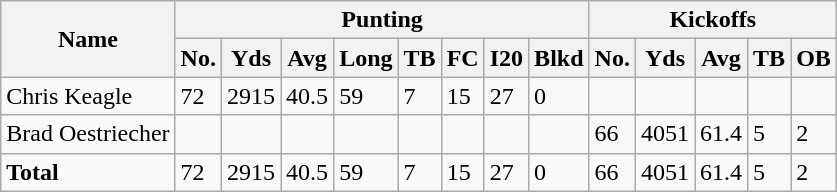<table class="wikitable" style="white-space:nowrap;">
<tr>
<th rowspan="2">Name</th>
<th colspan="8">Punting</th>
<th colspan="5">Kickoffs</th>
</tr>
<tr>
<th>No.</th>
<th>Yds</th>
<th>Avg</th>
<th>Long</th>
<th>TB</th>
<th>FC</th>
<th>I20</th>
<th>Blkd</th>
<th>No.</th>
<th>Yds</th>
<th>Avg</th>
<th>TB</th>
<th>OB</th>
</tr>
<tr>
<td>Chris Keagle</td>
<td>72</td>
<td>2915</td>
<td>40.5</td>
<td>59</td>
<td>7</td>
<td>15</td>
<td>27</td>
<td>0</td>
<td></td>
<td></td>
<td></td>
<td></td>
<td></td>
</tr>
<tr>
<td>Brad Oestriecher</td>
<td></td>
<td></td>
<td></td>
<td></td>
<td></td>
<td></td>
<td></td>
<td></td>
<td>66</td>
<td>4051</td>
<td>61.4</td>
<td>5</td>
<td>2</td>
</tr>
<tr>
<td><strong>Total</strong></td>
<td>72</td>
<td>2915</td>
<td>40.5</td>
<td>59</td>
<td>7</td>
<td>15</td>
<td>27</td>
<td>0</td>
<td>66</td>
<td>4051</td>
<td>61.4</td>
<td>5</td>
<td>2</td>
</tr>
</table>
